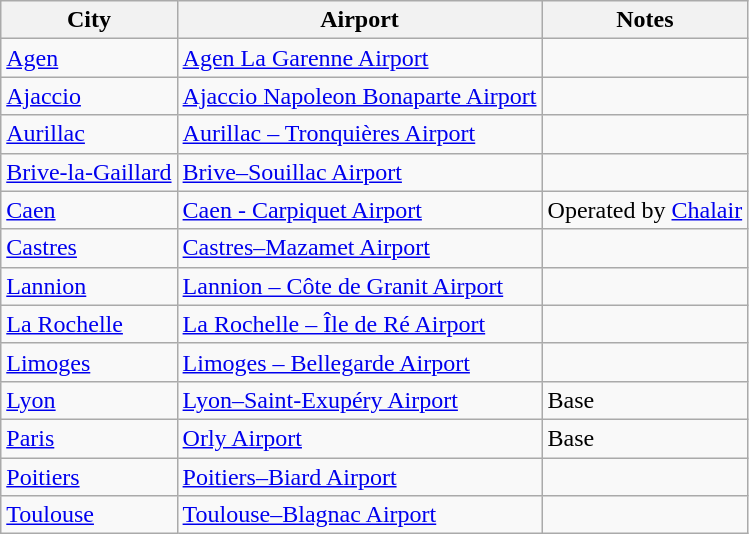<table class="wikitable">
<tr>
<th>City</th>
<th>Airport</th>
<th>Notes</th>
</tr>
<tr>
<td><a href='#'>Agen</a></td>
<td><a href='#'>Agen La Garenne Airport</a></td>
<td></td>
</tr>
<tr>
<td><a href='#'>Ajaccio</a></td>
<td><a href='#'>Ajaccio Napoleon Bonaparte Airport</a></td>
<td></td>
</tr>
<tr>
<td><a href='#'>Aurillac</a></td>
<td><a href='#'>Aurillac – Tronquières Airport</a></td>
<td></td>
</tr>
<tr>
<td><a href='#'>Brive-la-Gaillard</a></td>
<td><a href='#'>Brive–Souillac Airport</a></td>
<td></td>
</tr>
<tr>
<td><a href='#'>Caen</a></td>
<td><a href='#'>Caen - Carpiquet Airport</a></td>
<td>Operated by <a href='#'>Chalair</a></td>
</tr>
<tr>
<td><a href='#'>Castres</a></td>
<td><a href='#'>Castres–Mazamet Airport</a></td>
<td></td>
</tr>
<tr>
<td><a href='#'>Lannion</a></td>
<td><a href='#'>Lannion – Côte de Granit Airport</a></td>
<td></td>
</tr>
<tr>
<td><a href='#'>La Rochelle</a></td>
<td><a href='#'>La Rochelle – Île de Ré Airport</a></td>
<td></td>
</tr>
<tr>
<td><a href='#'>Limoges</a></td>
<td><a href='#'>Limoges – Bellegarde Airport</a></td>
<td></td>
</tr>
<tr>
<td><a href='#'>Lyon</a></td>
<td><a href='#'>Lyon–Saint-Exupéry Airport</a></td>
<td>Base</td>
</tr>
<tr>
<td><a href='#'>Paris</a></td>
<td><a href='#'>Orly Airport</a></td>
<td>Base</td>
</tr>
<tr>
<td><a href='#'>Poitiers</a></td>
<td><a href='#'>Poitiers–Biard Airport</a></td>
<td></td>
</tr>
<tr>
<td><a href='#'>Toulouse</a></td>
<td><a href='#'>Toulouse–Blagnac Airport</a></td>
<td></td>
</tr>
</table>
